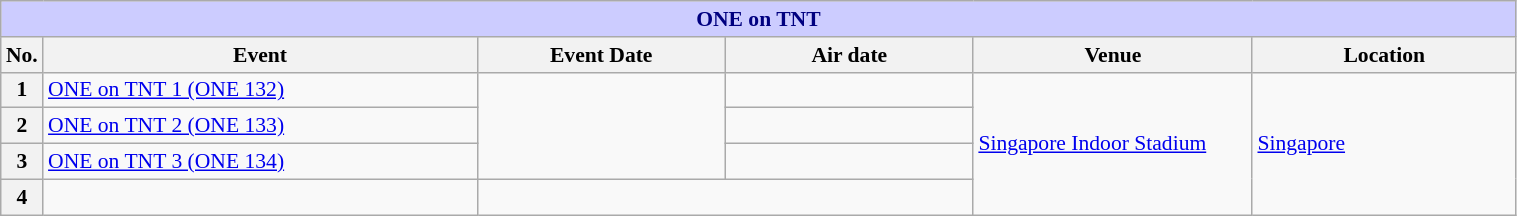<table class="wikitable" style="width:80%; font-size:90%;">
<tr>
<th colspan=9 style="background-color: #ccf; color: #000080; text-align: center;"><strong>ONE on TNT</strong></th>
</tr>
<tr>
<th style= width:1%;">No.</th>
<th style= width:28%;">Event</th>
<th style= width:16%;">Event Date</th>
<th style= width:16%;">Air date</th>
<th style= width:18%;">Venue</th>
<th style= width:17%;">Location</th>
</tr>
<tr>
<th>1</th>
<td><a href='#'>ONE on TNT 1 (ONE 132)</a></td>
<td rowspan=3></td>
<td></td>
<td rowspan=12><a href='#'>Singapore Indoor Stadium</a></td>
<td rowspan=12> <a href='#'>Singapore</a></td>
</tr>
<tr>
<th>2</th>
<td><a href='#'>ONE on TNT 2 (ONE 133)</a></td>
<td></td>
</tr>
<tr>
<th>3</th>
<td><a href='#'>ONE on TNT 3 (ONE 134)</a></td>
<td></td>
</tr>
<tr>
<th>4</th>
<td></td>
<td colspan=2 align=center></td>
</tr>
</table>
